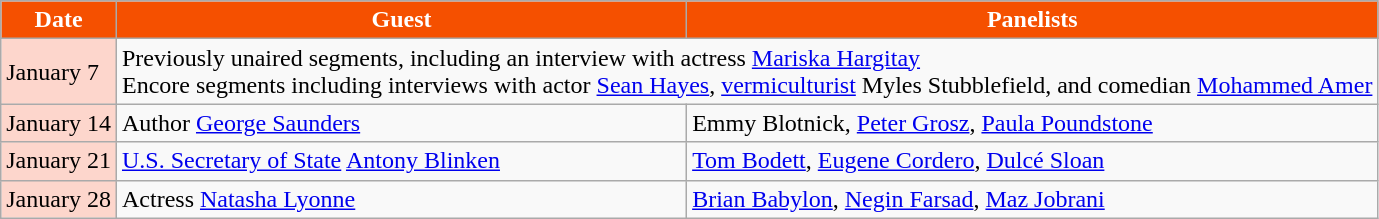<table class="wikitable">
<tr>
<th style="background:#f55000;color:#FFFFFF;">Date</th>
<th style="background:#f55000;color:#FFFFFF;">Guest</th>
<th style="background:#f55000;color:#FFFFFF;">Panelists</th>
</tr>
<tr>
<td style="background:#FDD6CC;color:#000000;">January 7</td>
<td colspan=2>Previously unaired segments, including an interview with actress <a href='#'>Mariska Hargitay</a><br>Encore segments including interviews with actor <a href='#'>Sean Hayes</a>, <a href='#'>vermiculturist</a> Myles Stubblefield, and comedian <a href='#'>Mohammed Amer</a></td>
</tr>
<tr>
<td style="background:#FDD6CC;color:#000000;">January 14</td>
<td>Author <a href='#'>George Saunders</a></td>
<td>Emmy Blotnick, <a href='#'>Peter Grosz</a>, <a href='#'>Paula Poundstone</a></td>
</tr>
<tr>
<td style="background:#FDD6CC;color:#000000;">January 21</td>
<td><a href='#'>U.S. Secretary of State</a> <a href='#'>Antony Blinken</a></td>
<td><a href='#'>Tom Bodett</a>, <a href='#'>Eugene Cordero</a>, <a href='#'>Dulcé Sloan</a></td>
</tr>
<tr>
<td style="background:#FDD6CC;color:#000000;">January 28</td>
<td>Actress <a href='#'>Natasha Lyonne</a></td>
<td><a href='#'>Brian Babylon</a>, <a href='#'>Negin Farsad</a>, <a href='#'>Maz Jobrani</a></td>
</tr>
</table>
